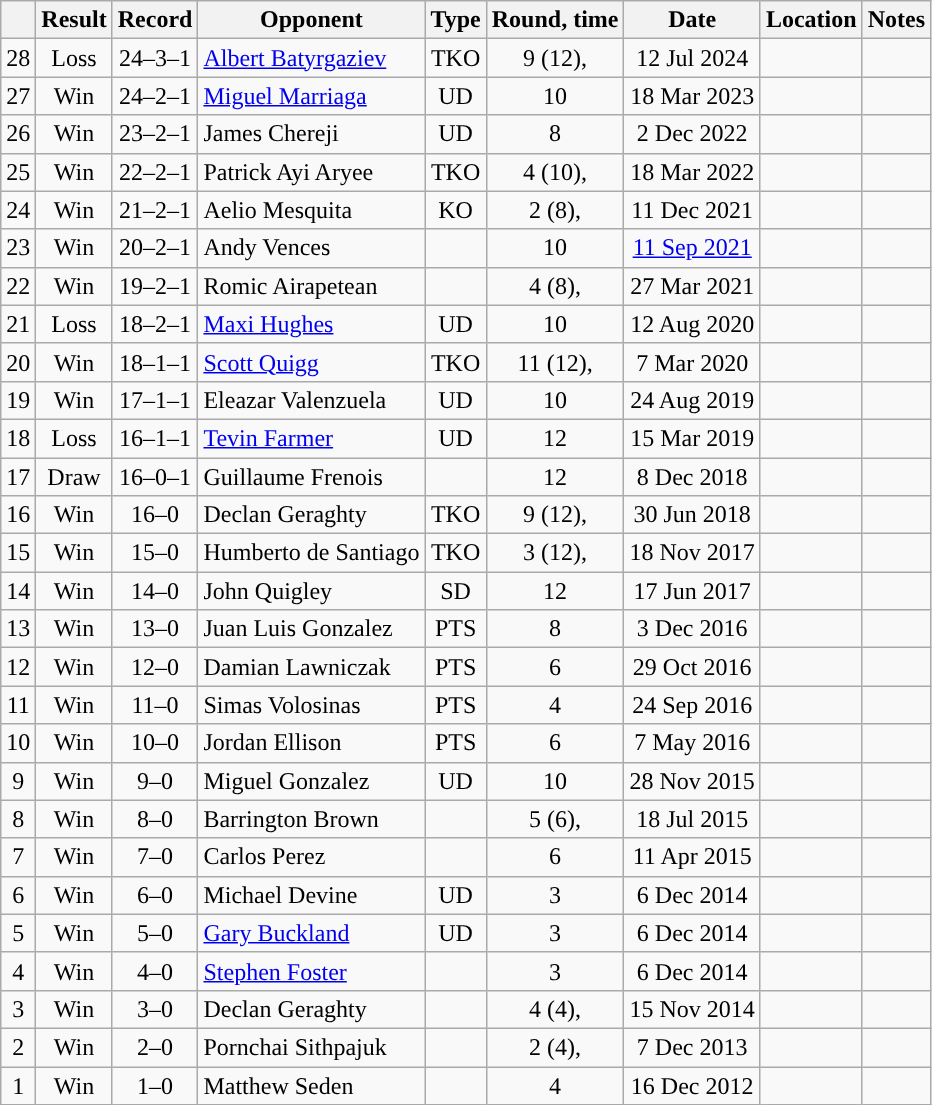<table class="wikitable" style="text-align:center">
<tr>
<th></th>
<th>Result</th>
<th>Record</th>
<th>Opponent</th>
<th>Type</th>
<th>Round, time</th>
<th>Date</th>
<th>Location</th>
<th>Notes</th>
</tr>
<tr>
<td>28</td>
<td>Loss</td>
<td>24–3–1</td>
<td align="left"><a href='#'>Albert Batyrgaziev</a></td>
<td>TKO</td>
<td>9 (12), </td>
<td>12 Jul 2024</td>
<td align="left"></td>
<td></td>
</tr>
<tr>
<td>27</td>
<td>Win</td>
<td>24–2–1</td>
<td align="left"><a href='#'>Miguel Marriaga</a></td>
<td>UD</td>
<td>10</td>
<td>18 Mar 2023</td>
<td align="left"></td>
<td></td>
</tr>
<tr>
<td>26</td>
<td>Win</td>
<td>23–2–1</td>
<td align="left">James Chereji</td>
<td>UD</td>
<td>8</td>
<td>2 Dec 2022</td>
<td align="left"></td>
<td></td>
</tr>
<tr>
<td>25</td>
<td>Win</td>
<td>22–2–1</td>
<td align=left>Patrick Ayi Aryee</td>
<td>TKO</td>
<td>4 (10), </td>
<td>18 Mar 2022</td>
<td align=left></td>
<td></td>
</tr>
<tr>
<td>24</td>
<td>Win</td>
<td>21–2–1</td>
<td align=left>Aelio Mesquita</td>
<td>KO</td>
<td>2 (8), </td>
<td>11 Dec 2021</td>
<td align=left></td>
<td></td>
</tr>
<tr>
<td>23</td>
<td>Win</td>
<td>20–2–1</td>
<td align=left>Andy Vences</td>
<td></td>
<td>10</td>
<td><a href='#'>11 Sep 2021</a></td>
<td align=left></td>
<td></td>
</tr>
<tr>
<td>22</td>
<td>Win</td>
<td>19–2–1</td>
<td align=left>Romic Airapetean</td>
<td></td>
<td>4 (8), </td>
<td>27 Mar 2021</td>
<td align=left></td>
<td></td>
</tr>
<tr>
<td>21</td>
<td>Loss</td>
<td>18–2–1</td>
<td align=left><a href='#'>Maxi Hughes</a></td>
<td>UD</td>
<td>10</td>
<td>12 Aug 2020</td>
<td align=left></td>
<td></td>
</tr>
<tr>
<td>20</td>
<td>Win</td>
<td>18–1–1</td>
<td align=left><a href='#'>Scott Quigg</a></td>
<td>TKO</td>
<td>11 (12), </td>
<td>7 Mar 2020</td>
<td align=left></td>
<td></td>
</tr>
<tr>
<td>19</td>
<td>Win</td>
<td>17–1–1</td>
<td align=left>Eleazar Valenzuela</td>
<td>UD</td>
<td>10</td>
<td>24 Aug 2019</td>
<td align=left></td>
<td></td>
</tr>
<tr>
<td>18</td>
<td>Loss</td>
<td>16–1–1</td>
<td align=left><a href='#'>Tevin Farmer</a></td>
<td>UD</td>
<td>12</td>
<td>15 Mar 2019</td>
<td align=left></td>
<td align=left></td>
</tr>
<tr>
<td>17</td>
<td>Draw</td>
<td>16–0–1</td>
<td align=left>Guillaume Frenois</td>
<td></td>
<td>12</td>
<td>8 Dec 2018</td>
<td align=left></td>
<td></td>
</tr>
<tr>
<td>16</td>
<td>Win</td>
<td>16–0</td>
<td align=left>Declan Geraghty</td>
<td>TKO</td>
<td>9 (12), </td>
<td>30 Jun 2018</td>
<td align=left></td>
<td align=left></td>
</tr>
<tr>
<td>15</td>
<td>Win</td>
<td>15–0</td>
<td align=left>Humberto de Santiago</td>
<td>TKO</td>
<td>3 (12), </td>
<td>18 Nov 2017</td>
<td align=left></td>
<td align=left></td>
</tr>
<tr>
<td>14</td>
<td>Win</td>
<td>14–0</td>
<td align=left>John Quigley</td>
<td>SD</td>
<td>12</td>
<td>17 Jun 2017</td>
<td align=left></td>
<td align=left></td>
</tr>
<tr>
<td>13</td>
<td>Win</td>
<td>13–0</td>
<td align=left>Juan Luis Gonzalez</td>
<td>PTS</td>
<td>8</td>
<td>3 Dec 2016</td>
<td align=left></td>
<td></td>
</tr>
<tr>
<td>12</td>
<td>Win</td>
<td>12–0</td>
<td align=left>Damian Lawniczak</td>
<td>PTS</td>
<td>6</td>
<td>29 Oct 2016</td>
<td align=left></td>
<td></td>
</tr>
<tr>
<td>11</td>
<td>Win</td>
<td>11–0</td>
<td align=left>Simas Volosinas</td>
<td>PTS</td>
<td>4</td>
<td>24 Sep 2016</td>
<td align=left></td>
<td></td>
</tr>
<tr>
<td>10</td>
<td>Win</td>
<td>10–0</td>
<td align=left>Jordan Ellison</td>
<td>PTS</td>
<td>6</td>
<td>7 May 2016</td>
<td align=left></td>
<td></td>
</tr>
<tr>
<td>9</td>
<td>Win</td>
<td>9–0</td>
<td align=left>Miguel Gonzalez</td>
<td>UD</td>
<td>10</td>
<td>28 Nov 2015</td>
<td align=left></td>
<td></td>
</tr>
<tr>
<td>8</td>
<td>Win</td>
<td>8–0</td>
<td align=left>Barrington Brown</td>
<td></td>
<td>5 (6), </td>
<td>18 Jul 2015</td>
<td align=left></td>
<td align=left></td>
</tr>
<tr>
<td>7</td>
<td>Win</td>
<td>7–0</td>
<td align=left>Carlos Perez</td>
<td></td>
<td>6</td>
<td>11 Apr 2015</td>
<td align=left></td>
<td></td>
</tr>
<tr>
<td>6</td>
<td>Win</td>
<td>6–0</td>
<td align=left>Michael Devine</td>
<td>UD</td>
<td>3</td>
<td>6 Dec 2014</td>
<td align=left></td>
<td align=left></td>
</tr>
<tr>
<td>5</td>
<td>Win</td>
<td>5–0</td>
<td align=left><a href='#'>Gary Buckland</a></td>
<td>UD</td>
<td>3</td>
<td>6 Dec 2014</td>
<td align=left></td>
<td align=left></td>
</tr>
<tr>
<td>4</td>
<td>Win</td>
<td>4–0</td>
<td align=left><a href='#'>Stephen Foster</a></td>
<td></td>
<td>3</td>
<td>6 Dec 2014</td>
<td align=left></td>
<td align=left></td>
</tr>
<tr>
<td>3</td>
<td>Win</td>
<td>3–0</td>
<td align=left>Declan Geraghty</td>
<td></td>
<td>4 (4), </td>
<td>15 Nov 2014</td>
<td align=left></td>
<td align=left></td>
</tr>
<tr>
<td>2</td>
<td>Win</td>
<td>2–0</td>
<td align=left>Pornchai Sithpajuk</td>
<td></td>
<td>2 (4), </td>
<td>7 Dec 2013</td>
<td align=left></td>
<td></td>
</tr>
<tr>
<td>1</td>
<td>Win</td>
<td>1–0</td>
<td align=left>Matthew Seden</td>
<td></td>
<td>4</td>
<td>16 Dec 2012</td>
<td align=left></td>
<td></td>
</tr>
</table>
